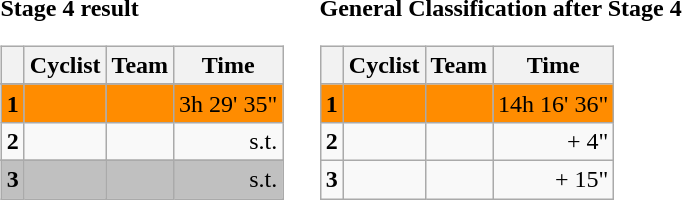<table>
<tr>
<td><strong>Stage 4 result</strong><br><table class="wikitable">
<tr>
<th></th>
<th>Cyclist</th>
<th>Team</th>
<th>Time</th>
</tr>
<tr>
</tr>
<tr style="background:#FF8C00;">
<td><strong>1</strong></td>
<td></td>
<td></td>
<td align=right>3h 29' 35"</td>
</tr>
<tr>
<td><strong>2</strong></td>
<td></td>
<td></td>
<td align=right>s.t.</td>
</tr>
<tr>
</tr>
<tr style="background:silver">
<td><strong>3</strong></td>
<td></td>
<td></td>
<td align=right>s.t.</td>
</tr>
</table>
</td>
<td></td>
<td><strong>General Classification after Stage 4</strong><br><table class="wikitable">
<tr>
<th></th>
<th>Cyclist</th>
<th>Team</th>
<th>Time</th>
</tr>
<tr style="background:#FF8C00;">
<td><strong>1</strong></td>
<td></td>
<td></td>
<td align=right>14h 16' 36"</td>
</tr>
<tr>
<td><strong>2</strong></td>
<td></td>
<td></td>
<td align=right>+ 4"</td>
</tr>
<tr>
<td><strong>3</strong></td>
<td></td>
<td></td>
<td align=right>+ 15"</td>
</tr>
</table>
</td>
</tr>
</table>
